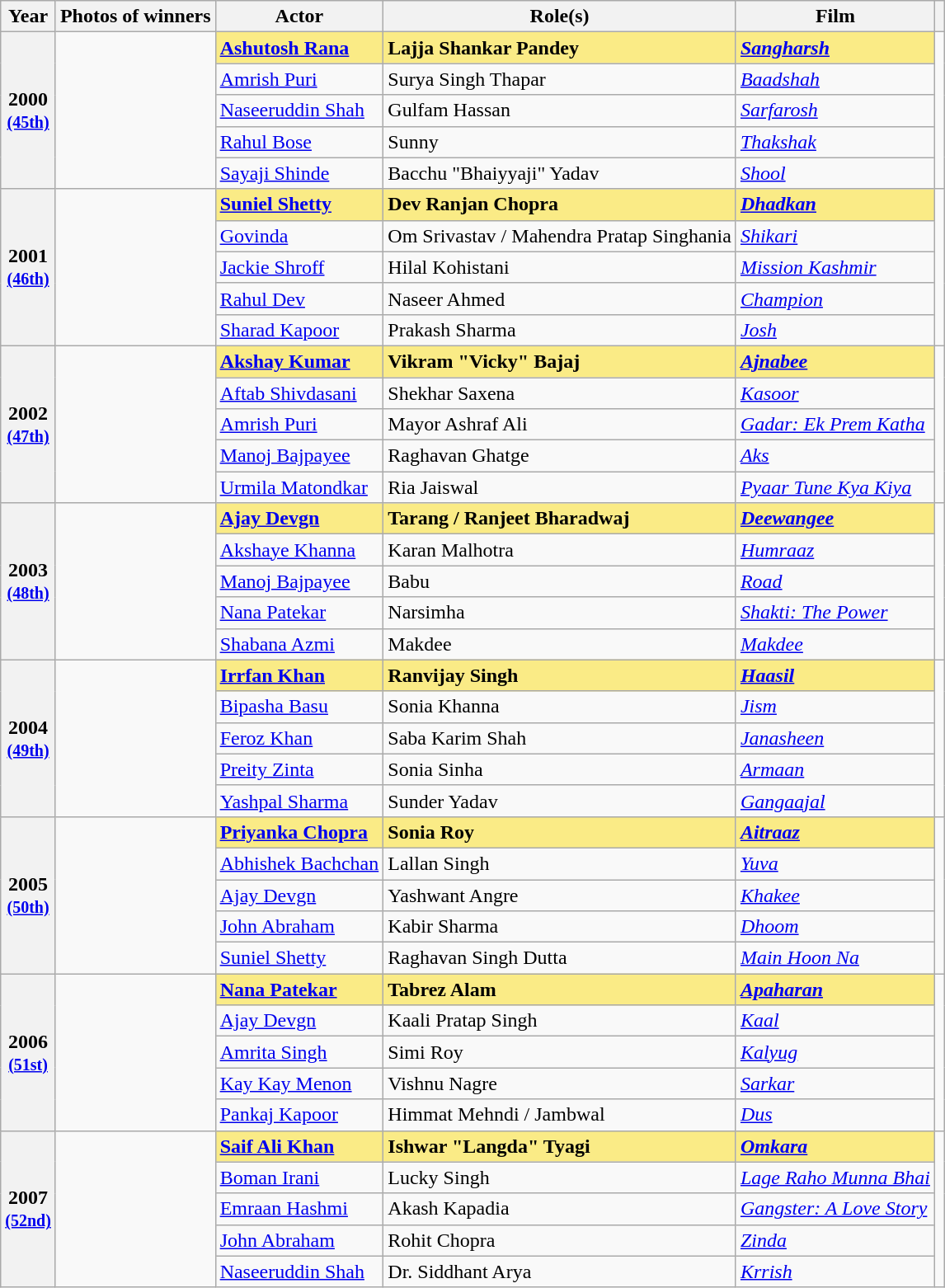<table class="wikitable sortable">
<tr>
<th scope="col">Year</th>
<th scope="col">Photos of winners</th>
<th scope="col">Actor</th>
<th scope="col">Role(s)</th>
<th scope="col">Film</th>
<th scope="col" class="unsortable"></th>
</tr>
<tr>
<th rowspan="5" scope="row">2000<br><small><a href='#'>(45th)</a> </small></th>
<td rowspan="5" style="text-align:center;"></td>
<td style="background:#FAEB86;"><strong><a href='#'>Ashutosh Rana</a></strong> </td>
<td style="background:#FAEB86;"><strong>Lajja Shankar Pandey</strong></td>
<td style="background:#FAEB86;"><strong><em><a href='#'>Sangharsh</a></em></strong></td>
<td rowspan="5"></td>
</tr>
<tr>
<td><a href='#'>Amrish Puri</a></td>
<td>Surya Singh Thapar</td>
<td><em><a href='#'>Baadshah</a></em></td>
</tr>
<tr>
<td><a href='#'>Naseeruddin Shah</a></td>
<td>Gulfam Hassan</td>
<td><em><a href='#'>Sarfarosh</a></em></td>
</tr>
<tr>
<td><a href='#'>Rahul Bose</a></td>
<td>Sunny</td>
<td><em><a href='#'>Thakshak</a></em></td>
</tr>
<tr>
<td><a href='#'>Sayaji Shinde</a></td>
<td>Bacchu "Bhaiyyaji" Yadav</td>
<td><em><a href='#'>Shool</a></em></td>
</tr>
<tr>
<th rowspan="5" scope="row">2001<br><small><a href='#'>(46th)</a> </small></th>
<td rowspan="5" style="text-align:center;"></td>
<td style="background:#FAEB86;"><strong><a href='#'>Suniel Shetty</a></strong> </td>
<td style="background:#FAEB86;"><strong>Dev Ranjan Chopra</strong></td>
<td style="background:#FAEB86;"><strong><em><a href='#'>Dhadkan</a></em></strong></td>
<td rowspan="5"></td>
</tr>
<tr>
<td><a href='#'>Govinda</a></td>
<td>Om Srivastav / Mahendra Pratap Singhania</td>
<td><em><a href='#'>Shikari</a></em></td>
</tr>
<tr>
<td><a href='#'>Jackie Shroff</a></td>
<td>Hilal Kohistani</td>
<td><em><a href='#'>Mission Kashmir</a></em></td>
</tr>
<tr>
<td><a href='#'>Rahul Dev</a></td>
<td>Naseer Ahmed</td>
<td><em><a href='#'>Champion</a></em></td>
</tr>
<tr>
<td><a href='#'>Sharad Kapoor</a></td>
<td>Prakash Sharma</td>
<td><em><a href='#'>Josh</a></em></td>
</tr>
<tr>
<th rowspan="5" scope="row">2002<br><small><a href='#'>(47th)</a> </small></th>
<td rowspan="5" style="text-align:center;"></td>
<td style="background:#FAEB86;"><strong><a href='#'>Akshay Kumar</a></strong> </td>
<td style="background:#FAEB86;"><strong>Vikram "Vicky" Bajaj</strong></td>
<td style="background:#FAEB86;"><strong><em><a href='#'>Ajnabee</a></em></strong></td>
<td rowspan="5"></td>
</tr>
<tr>
<td><a href='#'>Aftab Shivdasani</a></td>
<td>Shekhar Saxena</td>
<td><em><a href='#'>Kasoor</a></em></td>
</tr>
<tr>
<td><a href='#'>Amrish Puri</a></td>
<td>Mayor Ashraf Ali</td>
<td><em><a href='#'>Gadar: Ek Prem Katha</a></em></td>
</tr>
<tr>
<td><a href='#'>Manoj Bajpayee</a></td>
<td>Raghavan Ghatge</td>
<td><em><a href='#'>Aks</a></em></td>
</tr>
<tr>
<td><a href='#'>Urmila Matondkar</a></td>
<td>Ria Jaiswal</td>
<td><em><a href='#'>Pyaar Tune Kya Kiya</a></em></td>
</tr>
<tr>
<th rowspan="5" scope="row">2003<br><small><a href='#'>(48th)</a> </small></th>
<td rowspan="5" style="text-align:center;"></td>
<td style="background:#FAEB86;"><a href='#'><strong>Ajay Devgn</strong></a> </td>
<td style="background:#FAEB86;"><strong>Tarang / Ranjeet Bharadwaj</strong></td>
<td style="background:#FAEB86;"><strong><em><a href='#'>Deewangee</a></em></strong></td>
<td rowspan="5"></td>
</tr>
<tr>
<td><a href='#'>Akshaye Khanna</a></td>
<td>Karan Malhotra</td>
<td><em><a href='#'>Humraaz</a></em></td>
</tr>
<tr>
<td><a href='#'>Manoj Bajpayee</a></td>
<td>Babu</td>
<td><em><a href='#'>Road</a></em></td>
</tr>
<tr>
<td><a href='#'>Nana Patekar</a></td>
<td>Narsimha</td>
<td><em><a href='#'>Shakti: The Power</a></em></td>
</tr>
<tr>
<td><a href='#'>Shabana Azmi</a></td>
<td>Makdee</td>
<td><em><a href='#'>Makdee</a></em></td>
</tr>
<tr>
<th rowspan="5" scope="row">2004<br><small><a href='#'>(49th)</a> </small></th>
<td rowspan="5" style="text-align:center;"></td>
<td style="background:#FAEB86;"><strong><a href='#'>Irrfan Khan</a></strong> </td>
<td style="background:#FAEB86;"><strong>Ranvijay Singh</strong></td>
<td style="background:#FAEB86;"><strong><em><a href='#'>Haasil</a></em></strong></td>
<td rowspan="5"></td>
</tr>
<tr>
<td><a href='#'>Bipasha Basu</a></td>
<td>Sonia Khanna</td>
<td><em><a href='#'>Jism</a></em></td>
</tr>
<tr>
<td><a href='#'>Feroz Khan</a></td>
<td>Saba Karim Shah</td>
<td><em><a href='#'>Janasheen</a></em></td>
</tr>
<tr>
<td><a href='#'>Preity Zinta</a></td>
<td>Sonia Sinha</td>
<td><em><a href='#'>Armaan</a></em></td>
</tr>
<tr>
<td><a href='#'>Yashpal Sharma</a></td>
<td>Sunder Yadav</td>
<td><em><a href='#'>Gangaajal</a></em></td>
</tr>
<tr>
<th rowspan="5" scope="row">2005<br><small><a href='#'>(50th)</a> </small></th>
<td rowspan="5" style="text-align:center;"></td>
<td style="background:#FAEB86;"><a href='#'><strong>Priyanka Chopra</strong></a> </td>
<td style="background:#FAEB86;"><strong>Sonia Roy</strong></td>
<td style="background:#FAEB86;"><strong><em><a href='#'>Aitraaz</a></em></strong></td>
<td rowspan="5"></td>
</tr>
<tr>
<td><a href='#'>Abhishek Bachchan</a></td>
<td>Lallan Singh</td>
<td><em><a href='#'>Yuva</a></em></td>
</tr>
<tr>
<td><a href='#'>Ajay Devgn</a></td>
<td>Yashwant Angre</td>
<td><em><a href='#'>Khakee</a></em></td>
</tr>
<tr>
<td><a href='#'>John Abraham</a></td>
<td>Kabir Sharma</td>
<td><em><a href='#'>Dhoom</a></em></td>
</tr>
<tr>
<td><a href='#'>Suniel Shetty</a></td>
<td>Raghavan Singh Dutta</td>
<td><em><a href='#'>Main Hoon Na</a></em></td>
</tr>
<tr>
<th rowspan="5">2006<br><small><a href='#'>(51st)</a> </small></th>
<td rowspan="5" style="text-align:center;"></td>
<td style="background:#FAEB86;"><a href='#'><strong>Nana Patekar</strong></a> </td>
<td style="background:#FAEB86;"><strong>Tabrez Alam</strong></td>
<td style="background:#FAEB86;"><strong><em><a href='#'>Apaharan</a></em></strong></td>
<td rowspan="5"></td>
</tr>
<tr>
<td><a href='#'>Ajay Devgn</a></td>
<td>Kaali Pratap Singh</td>
<td><em><a href='#'>Kaal</a></em></td>
</tr>
<tr>
<td><a href='#'>Amrita Singh</a></td>
<td>Simi Roy</td>
<td><em><a href='#'>Kalyug</a></em></td>
</tr>
<tr>
<td><a href='#'>Kay Kay Menon</a></td>
<td>Vishnu Nagre</td>
<td><em><a href='#'>Sarkar</a></em></td>
</tr>
<tr>
<td><a href='#'>Pankaj Kapoor</a></td>
<td>Himmat Mehndi / Jambwal</td>
<td><em><a href='#'>Dus</a></em></td>
</tr>
<tr>
<th rowspan="5" scope="row">2007<br><small><a href='#'>(52nd)</a> </small></th>
<td rowspan="5" style="text-align:center;"></td>
<td style="background:#FAEB86;"><a href='#'><strong>Saif Ali Khan</strong></a> </td>
<td style="background:#FAEB86;"><strong>Ishwar "Langda" Tyagi</strong></td>
<td style="background:#FAEB86;"><em><a href='#'><strong>Omkara</strong></a></em></td>
<td rowspan="5"></td>
</tr>
<tr>
<td><a href='#'>Boman Irani</a></td>
<td>Lucky Singh</td>
<td><em><a href='#'>Lage Raho Munna Bhai</a></em></td>
</tr>
<tr>
<td><a href='#'>Emraan Hashmi</a></td>
<td>Akash Kapadia</td>
<td><em><a href='#'>Gangster: A Love Story</a></em></td>
</tr>
<tr>
<td><a href='#'>John Abraham</a></td>
<td>Rohit Chopra</td>
<td><em><a href='#'>Zinda</a></em></td>
</tr>
<tr>
<td><a href='#'>Naseeruddin Shah</a></td>
<td>Dr. Siddhant Arya</td>
<td><em><a href='#'>Krrish</a></em></td>
</tr>
</table>
